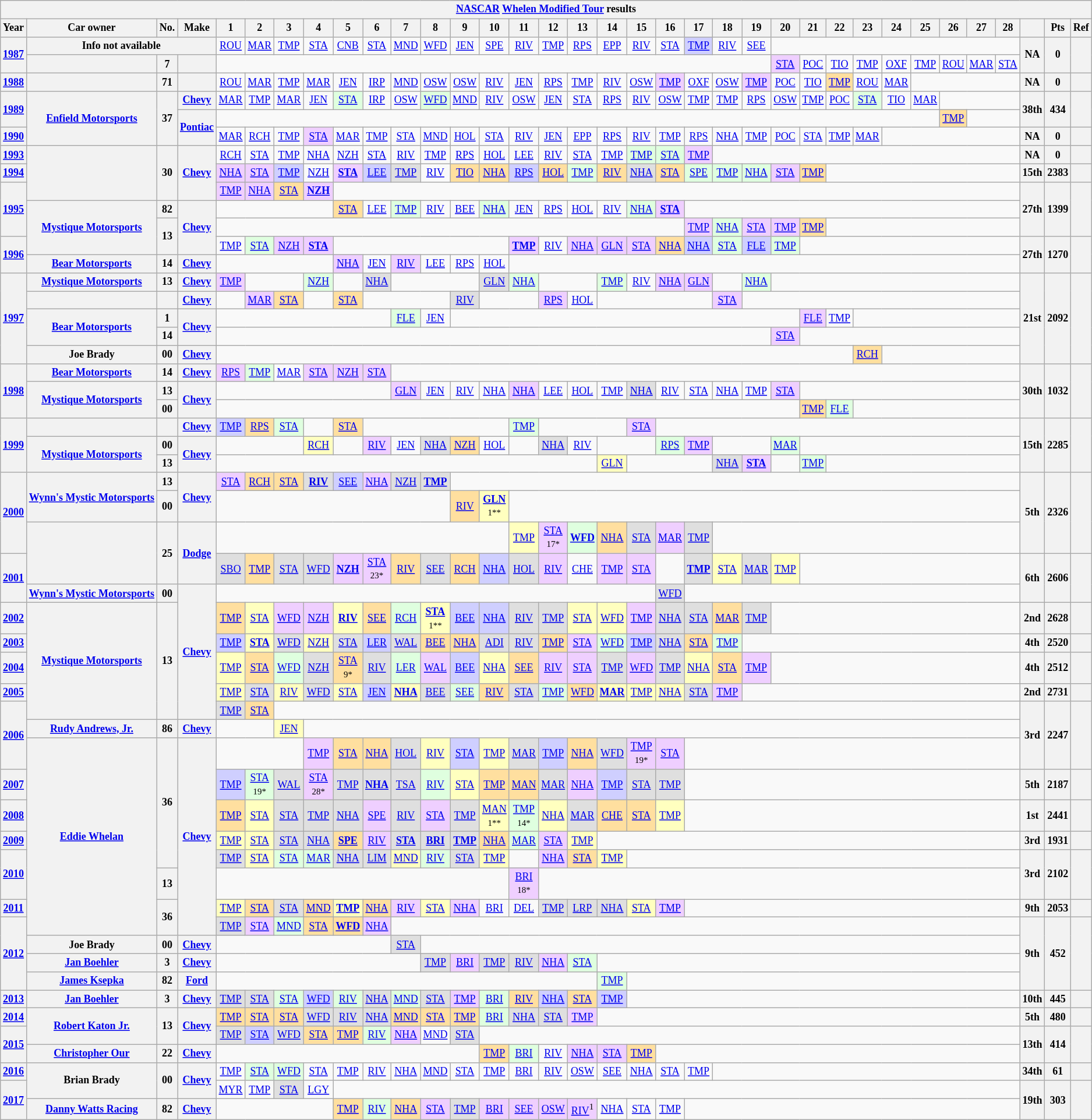<table class="wikitable" style="text-align:center; font-size:75%">
<tr>
<th colspan=38><a href='#'>NASCAR</a> <a href='#'>Whelen Modified Tour</a> results</th>
</tr>
<tr>
<th>Year</th>
<th>Car owner</th>
<th>No.</th>
<th>Make</th>
<th>1</th>
<th>2</th>
<th>3</th>
<th>4</th>
<th>5</th>
<th>6</th>
<th>7</th>
<th>8</th>
<th>9</th>
<th>10</th>
<th>11</th>
<th>12</th>
<th>13</th>
<th>14</th>
<th>15</th>
<th>16</th>
<th>17</th>
<th>18</th>
<th>19</th>
<th>20</th>
<th>21</th>
<th>22</th>
<th>23</th>
<th>24</th>
<th>25</th>
<th>26</th>
<th>27</th>
<th>28</th>
<th></th>
<th>Pts</th>
<th>Ref</th>
</tr>
<tr>
<th rowspan=2><a href='#'>1987</a></th>
<th colspan=3>Info not available</th>
<td><a href='#'>ROU</a></td>
<td><a href='#'>MAR</a></td>
<td><a href='#'>TMP</a></td>
<td><a href='#'>STA</a></td>
<td><a href='#'>CNB</a></td>
<td><a href='#'>STA</a></td>
<td><a href='#'>MND</a></td>
<td><a href='#'>WFD</a></td>
<td><a href='#'>JEN</a></td>
<td><a href='#'>SPE</a></td>
<td><a href='#'>RIV</a></td>
<td><a href='#'>TMP</a></td>
<td><a href='#'>RPS</a></td>
<td><a href='#'>EPP</a></td>
<td><a href='#'>RIV</a></td>
<td><a href='#'>STA</a></td>
<td style="background:#CFCFFF"><a href='#'>TMP</a><br></td>
<td><a href='#'>RIV</a></td>
<td><a href='#'>SEE</a></td>
<td colspan=9></td>
<th rowspan=2>NA</th>
<th rowspan=2>0</th>
<th rowspan=2></th>
</tr>
<tr>
<th></th>
<th>7</th>
<th></th>
<td colspan=19></td>
<td style="background:#EFCFFF"><a href='#'>STA</a><br></td>
<td><a href='#'>POC</a></td>
<td><a href='#'>TIO</a></td>
<td><a href='#'>TMP</a></td>
<td><a href='#'>OXF</a></td>
<td><a href='#'>TMP</a></td>
<td><a href='#'>ROU</a></td>
<td><a href='#'>MAR</a></td>
<td><a href='#'>STA</a></td>
</tr>
<tr>
<th><a href='#'>1988</a></th>
<th></th>
<th>71</th>
<th></th>
<td><a href='#'>ROU</a></td>
<td><a href='#'>MAR</a></td>
<td><a href='#'>TMP</a></td>
<td><a href='#'>MAR</a></td>
<td><a href='#'>JEN</a></td>
<td><a href='#'>IRP</a></td>
<td><a href='#'>MND</a></td>
<td><a href='#'>OSW</a></td>
<td><a href='#'>OSW</a></td>
<td><a href='#'>RIV</a></td>
<td><a href='#'>JEN</a></td>
<td><a href='#'>RPS</a></td>
<td><a href='#'>TMP</a></td>
<td><a href='#'>RIV</a></td>
<td><a href='#'>OSW</a></td>
<td style="background:#EFCFFF"><a href='#'>TMP</a><br></td>
<td><a href='#'>OXF</a></td>
<td><a href='#'>OSW</a></td>
<td style="background:#EFCFFF"><a href='#'>TMP</a><br></td>
<td><a href='#'>POC</a></td>
<td><a href='#'>TIO</a></td>
<td style="background:#FFDF9F"><a href='#'>TMP</a><br></td>
<td><a href='#'>ROU</a></td>
<td><a href='#'>MAR</a></td>
<td colspan=4></td>
<th>NA</th>
<th>0</th>
<th></th>
</tr>
<tr>
<th rowspan=2><a href='#'>1989</a></th>
<th rowspan=3><a href='#'>Enfield Motorsports</a></th>
<th rowspan=3>37</th>
<th><a href='#'>Chevy</a></th>
<td><a href='#'>MAR</a></td>
<td><a href='#'>TMP</a></td>
<td><a href='#'>MAR</a></td>
<td><a href='#'>JEN</a></td>
<td style="background:#DFFFDF"><a href='#'>STA</a><br></td>
<td><a href='#'>IRP</a></td>
<td><a href='#'>OSW</a></td>
<td style="background:#DFFFDF"><a href='#'>WFD</a><br></td>
<td><a href='#'>MND</a></td>
<td><a href='#'>RIV</a></td>
<td><a href='#'>OSW</a></td>
<td><a href='#'>JEN</a></td>
<td><a href='#'>STA</a></td>
<td><a href='#'>RPS</a></td>
<td><a href='#'>RIV</a></td>
<td><a href='#'>OSW</a></td>
<td><a href='#'>TMP</a></td>
<td><a href='#'>TMP</a></td>
<td><a href='#'>RPS</a></td>
<td><a href='#'>OSW</a></td>
<td><a href='#'>TMP</a></td>
<td><a href='#'>POC</a></td>
<td style="background:#DFFFDF"><a href='#'>STA</a><br></td>
<td><a href='#'>TIO</a></td>
<td><a href='#'>MAR</a></td>
<td colspan=3></td>
<th rowspan=2>38th</th>
<th rowspan=2>434</th>
<th rowspan=2></th>
</tr>
<tr>
<th rowspan=2><a href='#'>Pontiac</a></th>
<td colspan=25></td>
<td style="background:#FFDF9F"><a href='#'>TMP</a><br></td>
<td colspan=2></td>
</tr>
<tr>
<th><a href='#'>1990</a></th>
<td><a href='#'>MAR</a></td>
<td><a href='#'>RCH</a></td>
<td><a href='#'>TMP</a></td>
<td style="background:#EFCFFF"><a href='#'>STA</a><br></td>
<td><a href='#'>MAR</a></td>
<td><a href='#'>TMP</a></td>
<td><a href='#'>STA</a></td>
<td><a href='#'>MND</a></td>
<td><a href='#'>HOL</a></td>
<td><a href='#'>STA</a></td>
<td><a href='#'>RIV</a></td>
<td><a href='#'>JEN</a></td>
<td><a href='#'>EPP</a></td>
<td><a href='#'>RPS</a></td>
<td><a href='#'>RIV</a></td>
<td><a href='#'>TMP</a></td>
<td><a href='#'>RPS</a></td>
<td><a href='#'>NHA</a></td>
<td><a href='#'>TMP</a></td>
<td><a href='#'>POC</a></td>
<td><a href='#'>STA</a></td>
<td><a href='#'>TMP</a></td>
<td><a href='#'>MAR</a></td>
<td colspan=5></td>
<th>NA</th>
<th>0</th>
<th></th>
</tr>
<tr>
<th><a href='#'>1993</a></th>
<th rowspan=3></th>
<th rowspan=3>30</th>
<th rowspan=3><a href='#'>Chevy</a></th>
<td><a href='#'>RCH</a></td>
<td><a href='#'>STA</a></td>
<td><a href='#'>TMP</a></td>
<td><a href='#'>NHA</a></td>
<td><a href='#'>NZH</a></td>
<td><a href='#'>STA</a></td>
<td><a href='#'>RIV</a></td>
<td><a href='#'>TMP</a></td>
<td><a href='#'>RPS</a></td>
<td><a href='#'>HOL</a></td>
<td><a href='#'>LEE</a></td>
<td><a href='#'>RIV</a></td>
<td><a href='#'>STA</a></td>
<td><a href='#'>TMP</a></td>
<td style="background:#DFFFDF"><a href='#'>TMP</a><br></td>
<td style="background:#DFFFDF"><a href='#'>STA</a><br></td>
<td style="background:#EFCFFF"><a href='#'>TMP</a><br></td>
<td colspan=11></td>
<th>NA</th>
<th>0</th>
<th></th>
</tr>
<tr>
<th><a href='#'>1994</a></th>
<td style="background:#EFCFFF"><a href='#'>NHA</a><br></td>
<td style="background:#EFCFFF"><a href='#'>STA</a><br></td>
<td style="background:#CFCFFF"><a href='#'>TMP</a><br></td>
<td><a href='#'>NZH</a></td>
<td style="background:#EFCFFF"><strong><a href='#'>STA</a></strong><br></td>
<td style="background:#CFCFFF"><a href='#'>LEE</a><br></td>
<td style="background:#DFDFDF"><a href='#'>TMP</a><br></td>
<td><a href='#'>RIV</a></td>
<td style="background:#FFDF9F"><a href='#'>TIO</a><br></td>
<td style="background:#FFDF9F"><a href='#'>NHA</a><br></td>
<td style="background:#CFCFFF"><a href='#'>RPS</a><br></td>
<td style="background:#FFDF9F"><a href='#'>HOL</a><br></td>
<td style="background:#DFFFDF"><a href='#'>TMP</a><br></td>
<td style="background:#FFDF9F"><a href='#'>RIV</a><br></td>
<td style="background:#DFDFDF"><a href='#'>NHA</a><br></td>
<td style="background:#FFDF9F"><a href='#'>STA</a><br></td>
<td style="background:#DFFFDF"><a href='#'>SPE</a><br></td>
<td style="background:#DFFFDF"><a href='#'>TMP</a><br></td>
<td style="background:#DFFFDF"><a href='#'>NHA</a><br></td>
<td style="background:#EFCFFF"><a href='#'>STA</a><br></td>
<td style="background:#FFDF9F"><a href='#'>TMP</a><br></td>
<td colspan=7></td>
<th>15th</th>
<th>2383</th>
<th></th>
</tr>
<tr>
<th rowspan=3><a href='#'>1995</a></th>
<td style="background:#EFCFFF"><a href='#'>TMP</a><br></td>
<td style="background:#EFCFFF"><a href='#'>NHA</a><br></td>
<td style="background:#FFDF9F"><a href='#'>STA</a><br></td>
<td style="background:#EFCFFF"><strong><a href='#'>NZH</a></strong><br></td>
<td colspan=24></td>
<th rowspan=3>27th</th>
<th rowspan=3>1399</th>
<th rowspan=3></th>
</tr>
<tr>
<th rowspan=3><a href='#'>Mystique Motorsports</a></th>
<th>82</th>
<th rowspan=3><a href='#'>Chevy</a></th>
<td colspan=4></td>
<td style="background:#FFDF9F"><a href='#'>STA</a><br></td>
<td><a href='#'>LEE</a></td>
<td style="background:#DFFFDF"><a href='#'>TMP</a><br></td>
<td><a href='#'>RIV</a></td>
<td><a href='#'>BEE</a></td>
<td style="background:#DFFFDF"><a href='#'>NHA</a><br></td>
<td><a href='#'>JEN</a></td>
<td><a href='#'>RPS</a></td>
<td><a href='#'>HOL</a></td>
<td><a href='#'>RIV</a></td>
<td style="background:#DFFFDF"><a href='#'>NHA</a><br></td>
<td style="background:#EFCFFF"><strong><a href='#'>STA</a></strong><br></td>
<td colspan=12></td>
</tr>
<tr>
<th rowspan=2>13</th>
<td colspan=16></td>
<td style="background:#EFCFFF"><a href='#'>TMP</a><br></td>
<td style="background:#DFFFDF"><a href='#'>NHA</a><br></td>
<td style="background:#EFCFFF"><a href='#'>STA</a><br></td>
<td style="background:#EFCFFF"><a href='#'>TMP</a><br></td>
<td style="background:#FFDF9F"><a href='#'>TMP</a><br></td>
<td colspan=7></td>
</tr>
<tr>
<th rowspan=2><a href='#'>1996</a></th>
<td><a href='#'>TMP</a></td>
<td style="background:#DFFFDF"><a href='#'>STA</a><br></td>
<td style="background:#EFCFFF"><a href='#'>NZH</a><br></td>
<td style="background:#EFCFFF"><strong><a href='#'>STA</a></strong><br></td>
<td colspan=6></td>
<td style="background:#EFCFFF"><strong><a href='#'>TMP</a></strong><br></td>
<td><a href='#'>RIV</a></td>
<td style="background:#EFCFFF"><a href='#'>NHA</a><br></td>
<td style="background:#EFCFFF"><a href='#'>GLN</a><br></td>
<td style="background:#EFCFFF"><a href='#'>STA</a><br></td>
<td style="background:#FFDF9F"><a href='#'>NHA</a><br></td>
<td style="background:#CFCFFF"><a href='#'>NHA</a><br></td>
<td style="background:#DFFFDF"><a href='#'>STA</a><br></td>
<td style="background:#CFCFFF"><a href='#'>FLE</a><br></td>
<td style="background:#DFFFDF"><a href='#'>TMP</a><br></td>
<td colspan=8></td>
<th rowspan=2>27th</th>
<th rowspan=2>1270</th>
<th rowspan=2></th>
</tr>
<tr>
<th><a href='#'>Bear Motorsports</a></th>
<th>14</th>
<th><a href='#'>Chevy</a></th>
<td colspan=4></td>
<td style="background:#EFCFFF"><a href='#'>NHA</a><br></td>
<td><a href='#'>JEN</a></td>
<td style="background:#EFCFFF"><a href='#'>RIV</a><br></td>
<td><a href='#'>LEE</a></td>
<td><a href='#'>RPS</a></td>
<td><a href='#'>HOL</a></td>
<td colspan=18></td>
</tr>
<tr>
<th rowspan=5><a href='#'>1997</a></th>
<th><a href='#'>Mystique Motorsports</a></th>
<th>13</th>
<th><a href='#'>Chevy</a></th>
<td style="background:#EFCFFF"><a href='#'>TMP</a><br></td>
<td colspan=2></td>
<td style="background:#DFFFDF"><a href='#'>NZH</a><br></td>
<td></td>
<td style="background:#DFDFDF"><a href='#'>NHA</a><br></td>
<td colspan=3></td>
<td style="background:#DFDFDF"><a href='#'>GLN</a><br></td>
<td style="background:#DFFFDF"><a href='#'>NHA</a><br></td>
<td colspan=2></td>
<td style="background:#DFFFDF"><a href='#'>TMP</a><br></td>
<td><a href='#'>RIV</a></td>
<td style="background:#EFCFFF"><a href='#'>NHA</a><br></td>
<td style="background:#EFCFFF"><a href='#'>GLN</a><br></td>
<td></td>
<td style="background:#DFFFDF"><a href='#'>NHA</a><br></td>
<td colspan=9></td>
<th rowspan=5>21st</th>
<th rowspan=5>2092</th>
<th rowspan=5></th>
</tr>
<tr>
<th></th>
<th></th>
<th><a href='#'>Chevy</a></th>
<td></td>
<td style="background:#EFCFFF"><a href='#'>MAR</a><br></td>
<td style="background:#FFDF9F"><a href='#'>STA</a><br></td>
<td></td>
<td style="background:#FFDF9F"><a href='#'>STA</a><br></td>
<td colspan=3></td>
<td style="background:#DFDFDF"><a href='#'>RIV</a><br></td>
<td colspan=2></td>
<td style="background:#EFCFFF"><a href='#'>RPS</a><br></td>
<td><a href='#'>HOL</a></td>
<td colspan=4></td>
<td style="background:#EFCFFF"><a href='#'>STA</a><br></td>
<td colspan=10></td>
</tr>
<tr>
<th rowspan=2><a href='#'>Bear Motorsports</a></th>
<th>1</th>
<th rowspan=2><a href='#'>Chevy</a></th>
<td colspan=6></td>
<td style="background:#DFFFDF"><a href='#'>FLE</a><br></td>
<td><a href='#'>JEN</a></td>
<td colspan=12></td>
<td style="background:#EFCFFF"><a href='#'>FLE</a><br></td>
<td><a href='#'>TMP</a></td>
<td colspan=6></td>
</tr>
<tr>
<th>14</th>
<td colspan=19></td>
<td style="background:#EFCFFF"><a href='#'>STA</a><br></td>
<td colspan=8></td>
</tr>
<tr>
<th>Joe Brady</th>
<th>00</th>
<th><a href='#'>Chevy</a></th>
<td colspan=22></td>
<td style="background:#FFDF9F"><a href='#'>RCH</a><br></td>
<td colspan=5></td>
</tr>
<tr>
<th rowspan=3><a href='#'>1998</a></th>
<th><a href='#'>Bear Motorsports</a></th>
<th>14</th>
<th><a href='#'>Chevy</a></th>
<td style="background:#EFCFFF"><a href='#'>RPS</a><br></td>
<td style="background:#DFFFDF"><a href='#'>TMP</a><br></td>
<td><a href='#'>MAR</a></td>
<td style="background:#EFCFFF"><a href='#'>STA</a><br></td>
<td style="background:#EFCFFF"><a href='#'>NZH</a><br></td>
<td style="background:#EFCFFF"><a href='#'>STA</a><br></td>
<td colspan=22></td>
<th rowspan=3>30th</th>
<th rowspan=3>1032</th>
<th rowspan=3></th>
</tr>
<tr>
<th rowspan=2><a href='#'>Mystique Motorsports</a></th>
<th>13</th>
<th rowspan=2><a href='#'>Chevy</a></th>
<td colspan=6></td>
<td style="background:#EFCFFF"><a href='#'>GLN</a><br></td>
<td><a href='#'>JEN</a></td>
<td><a href='#'>RIV</a></td>
<td><a href='#'>NHA</a></td>
<td style="background:#EFCFFF"><a href='#'>NHA</a><br></td>
<td><a href='#'>LEE</a></td>
<td><a href='#'>HOL</a></td>
<td><a href='#'>TMP</a></td>
<td style="background:#DFDFDF"><a href='#'>NHA</a><br></td>
<td><a href='#'>RIV</a></td>
<td><a href='#'>STA</a></td>
<td><a href='#'>NHA</a></td>
<td><a href='#'>TMP</a></td>
<td style="background:#EFCFFF"><a href='#'>STA</a><br></td>
<td colspan=8></td>
</tr>
<tr>
<th>00</th>
<td colspan=20></td>
<td style="background:#FFDF9F"><a href='#'>TMP</a><br></td>
<td style="background:#DFFFDF"><a href='#'>FLE</a><br></td>
<td colspan=6></td>
</tr>
<tr>
<th rowspan=3><a href='#'>1999</a></th>
<th></th>
<th></th>
<th><a href='#'>Chevy</a></th>
<td style="background:#CFCFFF"><a href='#'>TMP</a><br></td>
<td style="background:#FFDF9F"><a href='#'>RPS</a><br></td>
<td style="background:#DFFFDF"><a href='#'>STA</a><br></td>
<td></td>
<td style="background:#FFDF9F"><a href='#'>STA</a><br></td>
<td colspan=5></td>
<td style="background:#DFFFDF"><a href='#'>TMP</a><br></td>
<td colspan=3></td>
<td style="background:#EFCFFF"><a href='#'>STA</a><br></td>
<td colspan=13></td>
<th rowspan=3>15th</th>
<th rowspan=3>2285</th>
<th rowspan=3></th>
</tr>
<tr>
<th rowspan=2><a href='#'>Mystique Motorsports</a></th>
<th>00</th>
<th rowspan=2><a href='#'>Chevy</a></th>
<td colspan=3></td>
<td style="background:#FFFFBF"><a href='#'>RCH</a><br></td>
<td></td>
<td style="background:#EFCFFF"><a href='#'>RIV</a><br></td>
<td><a href='#'>JEN</a></td>
<td style="background:#DFDFDF"><a href='#'>NHA</a><br></td>
<td style="background:#FFDF9F"><a href='#'>NZH</a><br></td>
<td><a href='#'>HOL</a></td>
<td></td>
<td style="background:#DFDFDF"><a href='#'>NHA</a><br></td>
<td><a href='#'>RIV</a></td>
<td colspan=2></td>
<td style="background:#DFFFDF"><a href='#'>RPS</a><br></td>
<td style="background:#EFCFFF"><a href='#'>TMP</a><br></td>
<td colspan=2></td>
<td style="background:#DFFFDF"><a href='#'>MAR</a><br></td>
<td colspan=8></td>
</tr>
<tr>
<th>13</th>
<td colspan=13></td>
<td style="background:#FFFFBF"><a href='#'>GLN</a><br></td>
<td colspan=3></td>
<td style="background:#DFDFDF"><a href='#'>NHA</a><br></td>
<td style="background:#EFCFFF"><strong><a href='#'>STA</a></strong><br></td>
<td></td>
<td style="background:#DFFFDF"><a href='#'>TMP</a><br></td>
<td colspan=7></td>
</tr>
<tr>
<th rowspan=3><a href='#'>2000</a></th>
<th rowspan=2><a href='#'>Wynn's Mystic Motorsports</a></th>
<th>13</th>
<th rowspan=2><a href='#'>Chevy</a></th>
<td style="background:#EFCFFF"><a href='#'>STA</a><br></td>
<td style="background:#FFDF9F"><a href='#'>RCH</a><br></td>
<td style="background:#FFDF9F"><a href='#'>STA</a><br></td>
<td style="background:#DFDFDF"><strong><a href='#'>RIV</a></strong><br></td>
<td style="background:#CFCFFF"><a href='#'>SEE</a><br></td>
<td style="background:#EFCFFF"><a href='#'>NHA</a><br></td>
<td style="background:#DFDFDF"><a href='#'>NZH</a><br></td>
<td style="background:#DFDFDF"><strong><a href='#'>TMP</a></strong><br></td>
<td colspan=20></td>
<th rowspan=3>5th</th>
<th rowspan=3>2326</th>
<th rowspan=3></th>
</tr>
<tr>
<th>00</th>
<td colspan=8></td>
<td style="background:#FFDF9F"><a href='#'>RIV</a><br></td>
<td style="background:#FFFFBF"><strong><a href='#'>GLN</a></strong><br><small>1**</small></td>
<td colspan=18></td>
</tr>
<tr>
<th rowspan=2></th>
<th rowspan=2>25</th>
<th rowspan=2><a href='#'>Dodge</a></th>
<td colspan=10></td>
<td style="background:#FFFFBF"><a href='#'>TMP</a><br></td>
<td style="background:#EFCFFF"><a href='#'>STA</a><br><small>17*</small></td>
<td style="background:#DFFFDF"><strong><a href='#'>WFD</a></strong><br></td>
<td style="background:#FFDF9F"><a href='#'>NHA</a><br></td>
<td style="background:#DFDFDF"><a href='#'>STA</a><br></td>
<td style="background:#EFCFFF"><a href='#'>MAR</a><br></td>
<td style="background:#DFDFDF"><a href='#'>TMP</a><br></td>
<td colspan=11></td>
</tr>
<tr>
<th rowspan=2><a href='#'>2001</a></th>
<td style="background:#DFDFDF"><a href='#'>SBO</a><br></td>
<td style="background:#FFDF9F"><a href='#'>TMP</a><br></td>
<td style="background:#DFDFDF"><a href='#'>STA</a><br></td>
<td style="background:#DFDFDF"><a href='#'>WFD</a><br></td>
<td style="background:#EFCFFF"><strong><a href='#'>NZH</a></strong><br></td>
<td style="background:#EFCFFF"><a href='#'>STA</a><br><small>23*</small></td>
<td style="background:#FFDF9F"><a href='#'>RIV</a><br></td>
<td style="background:#DFDFDF"><a href='#'>SEE</a><br></td>
<td style="background:#FFDF9F"><a href='#'>RCH</a><br></td>
<td style="background:#CFCFFF"><a href='#'>NHA</a><br></td>
<td style="background:#DFDFDF"><a href='#'>HOL</a><br></td>
<td style="background:#EFCFFF"><a href='#'>RIV</a><br></td>
<td><a href='#'>CHE</a></td>
<td style="background:#EFCFFF"><a href='#'>TMP</a><br></td>
<td style="background:#EFCFFF"><a href='#'>STA</a><br></td>
<td></td>
<td style="background:#DFDFDF"><strong><a href='#'>TMP</a></strong><br></td>
<td style="background:#FFFFBF"><a href='#'>STA</a><br></td>
<td style="background:#DFDFDF"><a href='#'>MAR</a><br></td>
<td style="background:#FFFFBF"><a href='#'>TMP</a><br></td>
<td colspan=8></td>
<th rowspan=2>6th</th>
<th rowspan=2>2606</th>
<th rowspan=2></th>
</tr>
<tr>
<th><a href='#'>Wynn's Mystic Motorsports</a></th>
<th>00</th>
<th rowspan=6><a href='#'>Chevy</a></th>
<td colspan=15></td>
<td style="background:#DFDFDF"><a href='#'>WFD</a><br></td>
<td colspan=12></td>
</tr>
<tr>
<th><a href='#'>2002</a></th>
<th rowspan=5><a href='#'>Mystique Motorsports</a></th>
<th rowspan=5>13</th>
<td style="background:#FFDF9F"><a href='#'>TMP</a><br></td>
<td style="background:#FFFFBF"><a href='#'>STA</a><br></td>
<td style="background:#EFCFFF"><a href='#'>WFD</a><br></td>
<td style="background:#EFCFFF"><a href='#'>NZH</a><br></td>
<td style="background:#FFFFBF"><strong><a href='#'>RIV</a></strong><br></td>
<td style="background:#FFDF9F"><a href='#'>SEE</a><br></td>
<td style="background:#DFFFDF"><a href='#'>RCH</a><br></td>
<td style="background:#FFFFBF"><strong><a href='#'>STA</a></strong><br><small>1**</small></td>
<td style="background:#CFCFFF"><a href='#'>BEE</a><br></td>
<td style="background:#CFCFFF"><a href='#'>NHA</a><br></td>
<td style="background:#DFDFDF"><a href='#'>RIV</a><br></td>
<td style="background:#DFDFDF"><a href='#'>TMP</a><br></td>
<td style="background:#FFFFBF"><a href='#'>STA</a><br></td>
<td style="background:#FFFFBF"><a href='#'>WFD</a><br></td>
<td style="background:#EFCFFF"><a href='#'>TMP</a><br></td>
<td style="background:#DFDFDF"><a href='#'>NHA</a><br></td>
<td style="background:#DFDFDF"><a href='#'>STA</a><br></td>
<td style="background:#FFDF9F"><a href='#'>MAR</a><br></td>
<td style="background:#DFDFDF"><a href='#'>TMP</a><br></td>
<td colspan=9></td>
<th>2nd</th>
<th>2628</th>
<th></th>
</tr>
<tr>
<th><a href='#'>2003</a></th>
<td style="background:#CFCFFF"><a href='#'>TMP</a><br></td>
<td style="background:#FFFFBF"><strong><a href='#'>STA</a></strong><br></td>
<td style="background:#DFDFDF"><a href='#'>WFD</a><br></td>
<td style="background:#FFFFBF"><a href='#'>NZH</a><br></td>
<td style="background:#DFDFDF"><a href='#'>STA</a><br></td>
<td style="background:#CFCFFF"><a href='#'>LER</a><br></td>
<td style="background:#DFDFDF"><a href='#'>WAL</a><br></td>
<td style="background:#FFDF9F"><a href='#'>BEE</a><br></td>
<td style="background:#FFDF9F"><a href='#'>NHA</a><br></td>
<td style="background:#DFDFDF"><a href='#'>ADI</a><br></td>
<td style="background:#DFDFDF"><a href='#'>RIV</a><br></td>
<td style="background:#FFDF9F"><a href='#'>TMP</a><br></td>
<td style="background:#EFCFFF"><a href='#'>STA</a><br></td>
<td style="background:#DFFFDF"><a href='#'>WFD</a><br></td>
<td style="background:#CFCFFF"><a href='#'>TMP</a><br></td>
<td style="background:#DFDFDF"><a href='#'>NHA</a><br></td>
<td style="background:#FFDF9F"><a href='#'>STA</a><br></td>
<td style="background:#DFFFDF"><a href='#'>TMP</a><br></td>
<td colspan=10></td>
<th>4th</th>
<th>2520</th>
<th></th>
</tr>
<tr>
<th><a href='#'>2004</a></th>
<td style="background:#FFFFBF"><a href='#'>TMP</a><br></td>
<td style="background:#FFDF9F"><a href='#'>STA</a><br></td>
<td style="background:#DFFFDF"><a href='#'>WFD</a><br></td>
<td style="background:#DFDFDF"><a href='#'>NZH</a><br></td>
<td style="background:#FFDF9F"><a href='#'>STA</a><br><small>9*</small></td>
<td style="background:#DFDFDF"><a href='#'>RIV</a><br></td>
<td style="background:#DFFFDF"><a href='#'>LER</a><br></td>
<td style="background:#EFCFFF"><a href='#'>WAL</a><br></td>
<td style="background:#CFCFFF"><a href='#'>BEE</a><br></td>
<td style="background:#FFFFBF"><a href='#'>NHA</a><br></td>
<td style="background:#FFDF9F"><a href='#'>SEE</a><br></td>
<td style="background:#EFCFFF"><a href='#'>RIV</a><br></td>
<td style="background:#EFCFFF"><a href='#'>STA</a><br></td>
<td style="background:#DFDFDF"><a href='#'>TMP</a><br></td>
<td style="background:#EFCFFF"><a href='#'>WFD</a><br></td>
<td style="background:#DFDFDF"><a href='#'>TMP</a><br></td>
<td style="background:#FFFFBF"><a href='#'>NHA</a><br></td>
<td style="background:#FFDF9F"><a href='#'>STA</a><br></td>
<td style="background:#EFCFFF"><a href='#'>TMP</a><br></td>
<td colspan=9></td>
<th>4th</th>
<th>2512</th>
<th></th>
</tr>
<tr>
<th><a href='#'>2005</a></th>
<td style="background:#FFFFBF"><a href='#'>TMP</a><br></td>
<td style="background:#DFDFDF"><a href='#'>STA</a><br></td>
<td style="background:#FFFFBF"><a href='#'>RIV</a><br></td>
<td style="background:#DFDFDF"><a href='#'>WFD</a><br></td>
<td style="background:#FFFFBF"><a href='#'>STA</a><br></td>
<td style="background:#CFCFFF"><a href='#'>JEN</a><br></td>
<td style="background:#FFFFBF"><strong><a href='#'>NHA</a></strong><br></td>
<td style="background:#DFDFDF"><a href='#'>BEE</a><br></td>
<td style="background:#DFFFDF"><a href='#'>SEE</a><br></td>
<td style="background:#FFDF9F"><a href='#'>RIV</a><br></td>
<td style="background:#DFDFDF"><a href='#'>STA</a><br></td>
<td style="background:#DFFFDF"><a href='#'>TMP</a><br></td>
<td style="background:#FFDF9F"><a href='#'>WFD</a><br></td>
<td style="background:#FFFFBF"><strong><a href='#'>MAR</a></strong><br></td>
<td style="background:#FFFFBF"><a href='#'>TMP</a><br></td>
<td style="background:#FFFFBF"><a href='#'>NHA</a><br></td>
<td style="background:#DFDFDF"><a href='#'>STA</a><br></td>
<td style="background:#EFCFFF"><a href='#'>TMP</a><br></td>
<td colspan=10></td>
<th>2nd</th>
<th>2731</th>
<th></th>
</tr>
<tr>
<th rowspan=3><a href='#'>2006</a></th>
<td style="background:#DFDFDF"><a href='#'>TMP</a><br></td>
<td style="background:#FFDF9F"><a href='#'>STA</a><br></td>
<td colspan=26></td>
<th rowspan=3>3rd</th>
<th rowspan=3>2247</th>
<th rowspan=3></th>
</tr>
<tr>
<th><a href='#'>Rudy Andrews, Jr.</a></th>
<th>86</th>
<th><a href='#'>Chevy</a></th>
<td colspan=2></td>
<td style="background:#FFFFBF"><a href='#'>JEN</a><br></td>
<td colspan=25></td>
</tr>
<tr>
<th rowspan=8><a href='#'>Eddie Whelan</a></th>
<th rowspan=5>36</th>
<th rowspan=8><a href='#'>Chevy</a></th>
<td colspan=3></td>
<td style="background:#EFCFFF"><a href='#'>TMP</a><br></td>
<td style="background:#FFDF9F"><a href='#'>STA</a><br></td>
<td style="background:#FFDF9F"><a href='#'>NHA</a><br></td>
<td style="background:#DFDFDF"><a href='#'>HOL</a><br></td>
<td style="background:#FFFFBF"><a href='#'>RIV</a><br></td>
<td style="background:#CFCFFF"><a href='#'>STA</a><br></td>
<td style="background:#FFFFBF"><a href='#'>TMP</a><br></td>
<td style="background:#DFDFDF"><a href='#'>MAR</a><br></td>
<td style="background:#CFCFFF"><a href='#'>TMP</a><br></td>
<td style="background:#FFDF9F"><a href='#'>NHA</a><br></td>
<td style="background:#DFDFDF"><a href='#'>WFD</a><br></td>
<td style="background:#EFCFFF"><a href='#'>TMP</a><br><small>19*</small></td>
<td style="background:#EFCFFF"><a href='#'>STA</a><br></td>
<td colspan=12></td>
</tr>
<tr>
<th><a href='#'>2007</a></th>
<td style="background:#CFCFFF"><a href='#'>TMP</a><br></td>
<td style="background:#DFFFDF"><a href='#'>STA</a><br><small>19*</small></td>
<td style="background:#DFDFDF"><a href='#'>WAL</a><br></td>
<td style="background:#EFCFFF"><a href='#'>STA</a><br><small>28*</small></td>
<td style="background:#DFDFDF"><a href='#'>TMP</a><br></td>
<td style="background:#DFDFDF"><strong><a href='#'>NHA</a></strong><br></td>
<td style="background:#DFDFDF"><a href='#'>TSA</a><br></td>
<td style="background:#DFFFDF"><a href='#'>RIV</a><br></td>
<td style="background:#FFFFBF"><a href='#'>STA</a><br></td>
<td style="background:#FFDF9F"><a href='#'>TMP</a><br></td>
<td style="background:#FFDF9F"><a href='#'>MAN</a><br></td>
<td style="background:#DFDFDF"><a href='#'>MAR</a><br></td>
<td style="background:#EFCFFF"><a href='#'>NHA</a><br></td>
<td style="background:#CFCFFF"><a href='#'>TMP</a><br></td>
<td style="background:#DFDFDF"><a href='#'>STA</a><br></td>
<td style="background:#DFDFDF"><a href='#'>TMP</a><br></td>
<td colspan=12></td>
<th>5th</th>
<th>2187</th>
<th></th>
</tr>
<tr>
<th><a href='#'>2008</a></th>
<td style="background:#FFDF9F"><a href='#'>TMP</a><br></td>
<td style="background:#FFFFBF"><a href='#'>STA</a><br></td>
<td style="background:#DFDFDF"><a href='#'>STA</a><br></td>
<td style="background:#DFDFDF"><a href='#'>TMP</a><br></td>
<td style="background:#DFDFDF"><a href='#'>NHA</a><br></td>
<td style="background:#EFCFFF"><a href='#'>SPE</a><br></td>
<td style="background:#DFDFDF"><a href='#'>RIV</a><br></td>
<td style="background:#EFCFFF"><a href='#'>STA</a><br></td>
<td style="background:#DFDFDF"><a href='#'>TMP</a><br></td>
<td style="background:#FFFFBF"><a href='#'>MAN</a><br><small>1**</small></td>
<td style="background:#DFFFDF"><a href='#'>TMP</a><br><small>14*</small></td>
<td style="background:#FFFFBF"><a href='#'>NHA</a><br></td>
<td style="background:#DFDFDF"><a href='#'>MAR</a><br></td>
<td style="background:#FFDF9F"><a href='#'>CHE</a><br></td>
<td style="background:#FFDF9F"><a href='#'>STA</a><br></td>
<td style="background:#FFFFBF"><a href='#'>TMP</a><br></td>
<td colspan=12></td>
<th>1st</th>
<th>2441</th>
<th></th>
</tr>
<tr>
<th><a href='#'>2009</a></th>
<td style="background:#FFFFBF"><a href='#'>TMP</a><br></td>
<td style="background:#FFFFBF"><a href='#'>STA</a><br></td>
<td style="background:#DFDFDF"><a href='#'>STA</a><br></td>
<td style="background:#DFDFDF"><a href='#'>NHA</a><br></td>
<td style="background:#FFDF9F"><strong><a href='#'>SPE</a></strong><br></td>
<td style="background:#EFCFFF"><a href='#'>RIV</a><br></td>
<td style="background:#DFDFDF"><strong><a href='#'>STA</a></strong><br></td>
<td style="background:#DFDFDF"><strong><a href='#'>BRI</a></strong><br></td>
<td style="background:#DFDFDF"><strong><a href='#'>TMP</a></strong><br></td>
<td style="background:#FFDF9F"><a href='#'>NHA</a><br></td>
<td style="background:#DFFFDF"><a href='#'>MAR</a><br></td>
<td style="background:#EFCFFF"><a href='#'>STA</a><br></td>
<td style="background:#FFFFBF"><a href='#'>TMP</a><br></td>
<td colspan=15></td>
<th>3rd</th>
<th>1931</th>
<th></th>
</tr>
<tr>
<th rowspan=2><a href='#'>2010</a></th>
<td style="background:#DFDFDF"><a href='#'>TMP</a><br></td>
<td style="background:#FFFFBF"><a href='#'>STA</a><br></td>
<td style="background:#DFFFDF"><a href='#'>STA</a><br></td>
<td style="background:#DFFFDF"><a href='#'>MAR</a><br></td>
<td style="background:#DFDFDF"><a href='#'>NHA</a><br></td>
<td style="background:#DFDFDF"><a href='#'>LIM</a><br></td>
<td style="background:#FFFFBF"><a href='#'>MND</a><br></td>
<td style="background:#DFFFDF"><a href='#'>RIV</a><br></td>
<td style="background:#DFDFDF"><a href='#'>STA</a><br></td>
<td style="background:#FFFFBF"><a href='#'>TMP</a><br></td>
<td></td>
<td style="background:#EFCFFF"><a href='#'>NHA</a><br></td>
<td style="background:#FFDF9F"><a href='#'>STA</a><br></td>
<td style="background:#FFFFBF"><a href='#'>TMP</a><br></td>
<td colspan=14></td>
<th rowspan=2>3rd</th>
<th rowspan=2>2102</th>
<th rowspan=2></th>
</tr>
<tr>
<th>13</th>
<td colspan=10></td>
<td style="background:#EFCFFF"><a href='#'>BRI</a><br><small>18*</small></td>
<td colspan=17></td>
</tr>
<tr>
<th><a href='#'>2011</a></th>
<th rowspan=2>36</th>
<td style="background:#FFFFBF"><a href='#'>TMP</a><br></td>
<td style="background:#FFDF9F"><a href='#'>STA</a><br></td>
<td style="background:#DFDFDF"><a href='#'>STA</a><br></td>
<td style="background:#FFDF9F"><a href='#'>MND</a><br></td>
<td style="background:#FFFFBF"><strong><a href='#'>TMP</a></strong><br></td>
<td style="background:#FFDF9F"><a href='#'>NHA</a><br></td>
<td style="background:#EFCFFF"><a href='#'>RIV</a><br></td>
<td style="background:#FFFFBF"><a href='#'>STA</a><br></td>
<td style="background:#EFCFFF"><a href='#'>NHA</a><br></td>
<td><a href='#'>BRI</a></td>
<td><a href='#'>DEL</a></td>
<td style="background:#DFDFDF"><a href='#'>TMP</a><br></td>
<td style="background:#DFDFDF"><a href='#'>LRP</a><br></td>
<td style="background:#DFDFDF"><a href='#'>NHA</a><br></td>
<td style="background:#FFFFBF"><a href='#'>STA</a><br></td>
<td style="background:#EFCFFF"><a href='#'>TMP</a><br></td>
<td colspan=12></td>
<th>9th</th>
<th>2053</th>
<th></th>
</tr>
<tr>
<th rowspan=4><a href='#'>2012</a></th>
<td style="background:#DFDFDF"><a href='#'>TMP</a><br></td>
<td style="background:#EFCFFF"><a href='#'>STA</a><br></td>
<td style="background:#DFFFDF"><a href='#'>MND</a><br></td>
<td style="background:#FFDF9F"><a href='#'>STA</a><br></td>
<td style="background:#FFDF9F"><strong><a href='#'>WFD</a></strong><br></td>
<td style="background:#EFCFFF"><a href='#'>NHA</a><br></td>
<td colspan=22></td>
<th rowspan=4>9th</th>
<th rowspan=4>452</th>
<th rowspan=4></th>
</tr>
<tr>
<th>Joe Brady</th>
<th>00</th>
<th><a href='#'>Chevy</a></th>
<td colspan=6></td>
<td style="background:#DFDFDF"><a href='#'>STA</a><br></td>
<td colspan=21></td>
</tr>
<tr>
<th><a href='#'>Jan Boehler</a></th>
<th>3</th>
<th><a href='#'>Chevy</a></th>
<td colspan=7></td>
<td style="background:#DFDFDF"><a href='#'>TMP</a><br></td>
<td style="background:#EFCFFF"><a href='#'>BRI</a><br></td>
<td style="background:#DFDFDF"><a href='#'>TMP</a><br></td>
<td style="background:#DFDFDF"><a href='#'>RIV</a><br></td>
<td style="background:#EFCFFF"><a href='#'>NHA</a><br></td>
<td style="background:#DFFFDF"><a href='#'>STA</a><br></td>
<td colspan=15></td>
</tr>
<tr>
<th><a href='#'>James Ksepka</a></th>
<th>82</th>
<th><a href='#'>Ford</a></th>
<td colspan=13></td>
<td style="background:#DFFFDF"><a href='#'>TMP</a><br></td>
<td colspan=14></td>
</tr>
<tr>
<th><a href='#'>2013</a></th>
<th><a href='#'>Jan Boehler</a></th>
<th>3</th>
<th><a href='#'>Chevy</a></th>
<td style="background:#DFDFDF"><a href='#'>TMP</a><br></td>
<td style="background:#DFDFDF"><a href='#'>STA</a><br></td>
<td style="background:#DFFFDF"><a href='#'>STA</a><br></td>
<td style="background:#CFCFFF"><a href='#'>WFD</a><br></td>
<td style="background:#DFFFDF"><a href='#'>RIV</a><br></td>
<td style="background:#DFDFDF"><a href='#'>NHA</a><br></td>
<td style="background:#DFFFDF"><a href='#'>MND</a><br></td>
<td style="background:#DFDFDF"><a href='#'>STA</a><br></td>
<td style="background:#EFCFFF"><a href='#'>TMP</a><br></td>
<td style="background:#DFFFDF"><a href='#'>BRI</a><br></td>
<td style="background:#FFDF9F"><a href='#'>RIV</a><br></td>
<td style="background:#CFCFFF"><a href='#'>NHA</a><br></td>
<td style="background:#FFDF9F"><a href='#'>STA</a><br></td>
<td style="background:#CFCFFF"><a href='#'>TMP</a><br></td>
<td colspan=14></td>
<th>10th</th>
<th>445</th>
<th></th>
</tr>
<tr>
<th><a href='#'>2014</a></th>
<th rowspan=2><a href='#'>Robert Katon Jr.</a></th>
<th rowspan=2>13</th>
<th rowspan=2><a href='#'>Chevy</a></th>
<td style="background:#FFDF9F"><a href='#'>TMP</a><br></td>
<td style="background:#FFDF9F"><a href='#'>STA</a><br></td>
<td style="background:#FFDF9F"><a href='#'>STA</a><br></td>
<td style="background:#DFDFDF"><a href='#'>WFD</a><br></td>
<td style="background:#DFDFDF"><a href='#'>RIV</a><br></td>
<td style="background:#DFDFDF"><a href='#'>NHA</a><br></td>
<td style="background:#FFDF9F"><a href='#'>MND</a><br></td>
<td style="background:#FFDF9F"><a href='#'>STA</a><br></td>
<td style="background:#FFDF9F"><a href='#'>TMP</a><br></td>
<td style="background:#DFFFDF"><a href='#'>BRI</a><br></td>
<td style="background:#DFDFDF"><a href='#'>NHA</a><br></td>
<td style="background:#DFDFDF"><a href='#'>STA</a><br></td>
<td style="background:#EFCFFF"><a href='#'>TMP</a><br></td>
<td colspan=15></td>
<th>5th</th>
<th>480</th>
<th></th>
</tr>
<tr>
<th rowspan=2><a href='#'>2015</a></th>
<td style="background:#DFDFDF"><a href='#'>TMP</a><br></td>
<td style="background:#CFCFFF"><a href='#'>STA</a><br></td>
<td style="background:#DFDFDF"><a href='#'>WFD</a><br></td>
<td style="background:#FFDF9F"><a href='#'>STA</a><br></td>
<td style="background:#FFDF9F"><a href='#'>TMP</a><br></td>
<td style="background:#DFFFDF"><a href='#'>RIV</a><br></td>
<td style="background:#EFCFFF"><a href='#'>NHA</a><br></td>
<td><a href='#'>MND</a></td>
<td style="background:#DFDFDF"><a href='#'>STA</a><br></td>
<td colspan=19></td>
<th rowspan=2>13th</th>
<th rowspan=2>414</th>
<th rowspan=2></th>
</tr>
<tr>
<th><a href='#'>Christopher Our</a></th>
<th>22</th>
<th><a href='#'>Chevy</a></th>
<td colspan=9></td>
<td style="background:#FFDF9F"><a href='#'>TMP</a><br></td>
<td style="background:#DFFFDF"><a href='#'>BRI</a><br></td>
<td><a href='#'>RIV</a></td>
<td style="background:#EFCFFF"><a href='#'>NHA</a><br></td>
<td style="background:#EFCFFF"><a href='#'>STA</a><br></td>
<td style="background:#FFDF9F"><a href='#'>TMP</a><br></td>
<td colspan=13></td>
</tr>
<tr>
<th><a href='#'>2016</a></th>
<th rowspan=2>Brian Brady</th>
<th rowspan=2>00</th>
<th rowspan=2><a href='#'>Chevy</a></th>
<td><a href='#'>TMP</a></td>
<td style="background:#DFFFDF"><a href='#'>STA</a><br></td>
<td style="background:#DFFFDF"><a href='#'>WFD</a><br></td>
<td><a href='#'>STA</a></td>
<td><a href='#'>TMP</a></td>
<td><a href='#'>RIV</a></td>
<td><a href='#'>NHA</a></td>
<td><a href='#'>MND</a></td>
<td><a href='#'>STA</a></td>
<td><a href='#'>TMP</a></td>
<td><a href='#'>BRI</a></td>
<td><a href='#'>RIV</a></td>
<td><a href='#'>OSW</a></td>
<td><a href='#'>SEE</a></td>
<td><a href='#'>NHA</a></td>
<td><a href='#'>STA</a></td>
<td><a href='#'>TMP</a></td>
<td colspan=11></td>
<th>34th</th>
<th>61</th>
<th></th>
</tr>
<tr>
<th rowspan=2><a href='#'>2017</a></th>
<td><a href='#'>MYR</a></td>
<td><a href='#'>TMP</a></td>
<td style="background:#DFDFDF"><a href='#'>STA</a><br></td>
<td><a href='#'>LGY</a></td>
<td colspan=24></td>
<th rowspan=2>19th</th>
<th rowspan=2>303</th>
<th rowspan=2></th>
</tr>
<tr>
<th><a href='#'>Danny Watts Racing</a></th>
<th>82</th>
<th><a href='#'>Chevy</a></th>
<td colspan=4></td>
<td style="background:#FFDF9F"><a href='#'>TMP</a><br></td>
<td style="background:#DFFFDF"><a href='#'>RIV</a><br></td>
<td style="background:#FFDF9F"><a href='#'>NHA</a><br></td>
<td style="background:#EFCFFF"><a href='#'>STA</a><br></td>
<td style="background:#DFDFDF"><a href='#'>TMP</a><br></td>
<td style="background:#EFCFFF"><a href='#'>BRI</a><br></td>
<td style="background:#EFCFFF"><a href='#'>SEE</a><br></td>
<td style="background:#EFCFFF"><a href='#'>OSW</a><br></td>
<td style="background:#EFCFFF"><a href='#'>RIV</a><sup>1</sup><br></td>
<td><a href='#'>NHA</a></td>
<td><a href='#'>STA</a></td>
<td><a href='#'>TMP</a></td>
<td colspan=12></td>
</tr>
</table>
